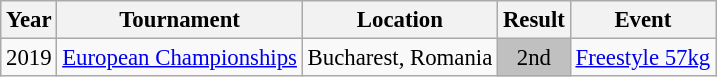<table class="wikitable" style="font-size:95%;">
<tr>
<th>Year</th>
<th>Tournament</th>
<th>Location</th>
<th>Result</th>
<th>Event</th>
</tr>
<tr>
<td>2019</td>
<td><a href='#'>European Championships</a></td>
<td>Bucharest, Romania</td>
<td align="center" bgcolor="silver">2nd</td>
<td><a href='#'>Freestyle 57kg</a></td>
</tr>
</table>
